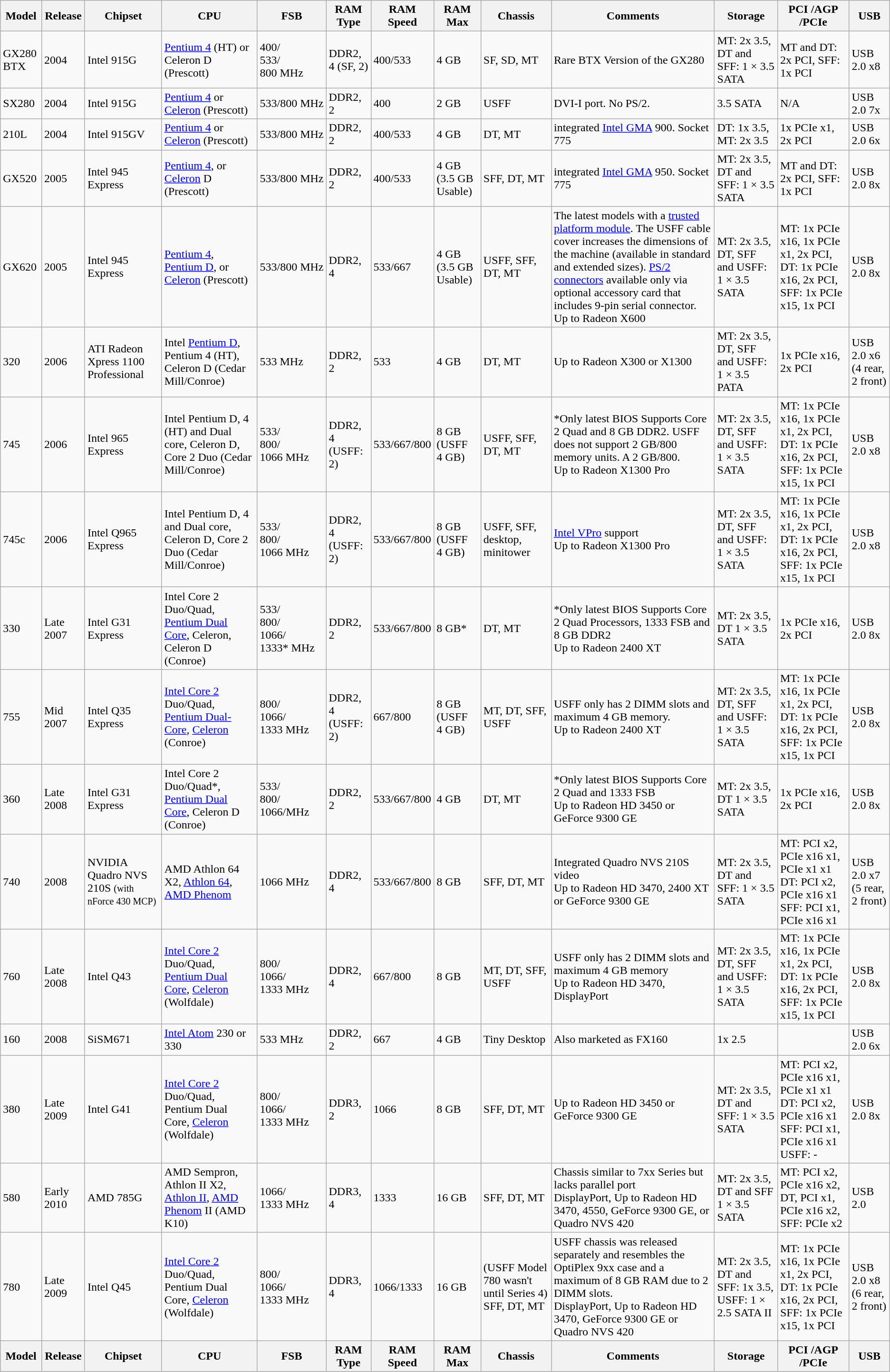<table class="wikitable sortable">
<tr>
<th>Model</th>
<th>Release</th>
<th>Chipset</th>
<th>CPU</th>
<th>FSB</th>
<th>RAM Type</th>
<th>RAM Speed</th>
<th>RAM Max</th>
<th>Chassis</th>
<th>Comments</th>
<th>Storage</th>
<th>PCI /AGP /PCIe</th>
<th>USB</th>
</tr>
<tr>
<td>GX280 BTX</td>
<td>2004</td>
<td>Intel 915G</td>
<td><a href='#'>Pentium 4</a> (HT) or Celeron D (Prescott)</td>
<td>400/<br>533/<br>800 MHz</td>
<td>DDR2, 4 (SF, 2)</td>
<td>400/533</td>
<td>4 GB</td>
<td>SF, SD, MT</td>
<td>Rare BTX Version of the GX280</td>
<td>MT: 2x 3.5, DT and SFF: 1 × 3.5 SATA</td>
<td>MT and DT: 2x PCI, SFF: 1x PCI</td>
<td>USB 2.0 x8</td>
</tr>
<tr>
<td>SX280</td>
<td>2004</td>
<td>Intel 915G</td>
<td><a href='#'>Pentium 4</a> or <a href='#'>Celeron</a> (Prescott)</td>
<td>533/800 MHz</td>
<td>DDR2, 2</td>
<td>400</td>
<td>2 GB</td>
<td>USFF</td>
<td>DVI-I port. No PS/2.</td>
<td>3.5 SATA</td>
<td>N/A</td>
<td>USB 2.0 7x</td>
</tr>
<tr>
<td>210L</td>
<td>2004</td>
<td>Intel 915GV</td>
<td><a href='#'>Pentium 4</a> or <a href='#'>Celeron</a> (Prescott)</td>
<td>533/800 MHz</td>
<td>DDR2, 2</td>
<td>400/533</td>
<td>4 GB</td>
<td>DT, MT</td>
<td>integrated <a href='#'>Intel GMA</a> 900. Socket 775</td>
<td>DT: 1x 3.5, MT: 2x 3.5</td>
<td>1x PCIe x1, 2x PCI</td>
<td>USB 2.0 6x</td>
</tr>
<tr>
<td>GX520</td>
<td>2005</td>
<td>Intel 945 Express</td>
<td><a href='#'>Pentium 4</a>, or <a href='#'>Celeron</a> D (Prescott)</td>
<td>533/800 MHz</td>
<td>DDR2, 2</td>
<td>400/533</td>
<td>4 GB (3.5 GB Usable)</td>
<td>SFF, DT, MT</td>
<td>integrated <a href='#'>Intel GMA</a> 950. Socket 775</td>
<td>MT: 2x 3.5, DT and SFF: 1 × 3.5 SATA</td>
<td>MT and DT: 2x PCI, SFF: 1x PCI</td>
<td>USB 2.0 8x</td>
</tr>
<tr>
<td>GX620</td>
<td>2005</td>
<td>Intel 945 Express</td>
<td><a href='#'>Pentium 4</a>, <a href='#'>Pentium D</a>, or <a href='#'>Celeron</a> (Prescott)</td>
<td>533/800 MHz</td>
<td>DDR2, 4</td>
<td>533/667</td>
<td>4 GB (3.5 GB Usable)</td>
<td>USFF, SFF, DT, MT</td>
<td>The latest models with a <a href='#'>trusted platform module</a>. The USFF cable cover increases the dimensions of the machine (available in standard and extended sizes). <a href='#'>PS/2 connectors</a> available only via optional accessory card that includes 9-pin serial connector.<br>Up to Radeon X600</td>
<td>MT: 2x 3.5, DT,  SFF and USFF: 1 × 3.5 SATA</td>
<td>MT: 1x PCIe x16, 1x PCIe x1, 2x PCI, DT: 1x PCIe x16, 2x PCI, SFF: 1x PCIe x15, 1x PCI</td>
<td>USB 2.0 8x</td>
</tr>
<tr>
<td>320</td>
<td>2006</td>
<td>ATI Radeon Xpress 1100 Professional</td>
<td>Intel <a href='#'>Pentium D</a>, Pentium 4 (HT), Celeron D (Cedar Mill/Conroe)</td>
<td>533 MHz</td>
<td>DDR2, 2</td>
<td>533</td>
<td>4 GB</td>
<td>DT, MT</td>
<td>Up to Radeon X300 or X1300</td>
<td>MT: 2x 3.5, DT,  SFF and USFF: 1 × 3.5 PATA</td>
<td>1x PCIe x16, 2x PCI</td>
<td>USB 2.0 x6 (4 rear, 2 front)</td>
</tr>
<tr>
<td>745</td>
<td>2006</td>
<td>Intel 965 Express</td>
<td>Intel Pentium D, 4 (HT) and Dual core, Celeron D, Core 2 Duo (Cedar Mill/Conroe)</td>
<td>533/<br>800/<br>1066 MHz</td>
<td>DDR2, 4 (USFF: 2)</td>
<td>533/667/800</td>
<td>8 GB (USFF 4 GB)</td>
<td>USFF, SFF, DT, MT</td>
<td>*Only latest BIOS Supports Core 2 Quad and 8 GB DDR2. USFF does not support 2 GB/800 memory units. A 2 GB/800.<br>Up to Radeon X1300 Pro</td>
<td>MT: 2x 3.5, DT,  SFF and USFF: 1 × 3.5 SATA</td>
<td>MT: 1x PCIe x16, 1x PCIe x1, 2x PCI, DT: 1x PCIe x16, 2x PCI, SFF: 1x PCIe x15, 1x PCI</td>
<td>USB 2.0 x8</td>
</tr>
<tr>
<td>745c</td>
<td>2006</td>
<td>Intel Q965 Express</td>
<td>Intel Pentium D, 4 and Dual core, Celeron D, Core 2 Duo (Cedar Mill/Conroe)</td>
<td>533/<br>800/<br>1066 MHz</td>
<td>DDR2, 4 (USFF: 2)</td>
<td>533/667/800</td>
<td>8 GB (USFF 4 GB)</td>
<td>USFF, SFF, desktop,<br>minitower</td>
<td><a href='#'>Intel VPro</a> support<br>Up to Radeon X1300 Pro</td>
<td>MT: 2x 3.5, DT,  SFF and USFF: 1 × 3.5 SATA</td>
<td>MT: 1x PCIe x16, 1x PCIe x1, 2x PCI, DT: 1x PCIe x16, 2x PCI, SFF: 1x PCIe x15, 1x PCI</td>
<td>USB 2.0 x8</td>
</tr>
<tr>
<td>330</td>
<td>Late 2007</td>
<td>Intel G31 Express</td>
<td>Intel Core 2 Duo/Quad, <a href='#'>Pentium Dual Core</a>, Celeron, Celeron D<br>(Conroe)</td>
<td>533/<br>800/<br>1066/<br>1333* MHz</td>
<td>DDR2, 2</td>
<td>533/667/800</td>
<td>8 GB*</td>
<td>DT, MT</td>
<td>*Only latest BIOS Supports Core 2 Quad Processors, 1333 FSB and 8 GB DDR2<br>Up to Radeon 2400 XT</td>
<td>MT: 2x 3.5, DT 1 × 3.5 SATA</td>
<td>1x PCIe x16, 2x PCI</td>
<td>USB 2.0 8x</td>
</tr>
<tr>
<td>755</td>
<td>Mid 2007</td>
<td>Intel Q35 Express</td>
<td><a href='#'>Intel Core 2</a> Duo/Quad, <a href='#'>Pentium Dual-Core</a>, <a href='#'>Celeron</a> (Conroe)</td>
<td>800/<br>1066/<br>1333 MHz</td>
<td>DDR2, 4 (USFF: 2)</td>
<td>667/800</td>
<td>8 GB (USFF 4 GB)</td>
<td>MT, DT, SFF, USFF</td>
<td>USFF only has 2 DIMM slots and maximum 4 GB memory.<br>Up to Radeon 2400 XT</td>
<td>MT: 2x 3.5, DT,  SFF and USFF: 1 × 3.5 SATA</td>
<td>MT: 1x PCIe x16, 1x PCIe x1, 2x PCI, DT: 1x PCIe x16, 2x PCI, SFF: 1x PCIe x15, 1x PCI</td>
<td>USB 2.0 8x</td>
</tr>
<tr>
<td>360</td>
<td>Late 2008</td>
<td>Intel G31 Express</td>
<td>Intel Core 2 Duo/Quad*, <a href='#'>Pentium Dual Core</a>, Celeron D (Conroe)</td>
<td>533/<br>800/<br>1066/MHz</td>
<td>DDR2, 2</td>
<td>533/667/800</td>
<td>4 GB</td>
<td>DT, MT</td>
<td>*Only latest BIOS Supports Core 2 Quad and 1333 FSB<br>Up to Radeon HD 3450 or GeForce 9300 GE</td>
<td>MT: 2x 3.5, DT 1 × 3.5 SATA</td>
<td>1x PCIe x16, 2x PCI</td>
<td>USB 2.0 8x</td>
</tr>
<tr>
<td>740</td>
<td>2008</td>
<td>NVIDIA Quadro NVS 210S <small>(with nForce 430 MCP)</small></td>
<td>AMD Athlon 64 X2, <a href='#'>Athlon 64</a>, <a href='#'>AMD Phenom</a></td>
<td>1066 MHz</td>
<td>DDR2, 4</td>
<td>533/667/800</td>
<td>8 GB</td>
<td>SFF, DT, MT</td>
<td>Integrated Quadro NVS 210S video<br>Up to Radeon HD 3470, 2400 XT or GeForce 9300 GE</td>
<td>MT: 2x 3.5, DT and SFF: 1 × 3.5 SATA</td>
<td>MT: PCI x2, PCIe x16 x1, PCIe x1 x1<br>DT: PCI x2, PCIe x16 x1<br>SFF: PCI x1, PCIe x16 x1</td>
<td>USB 2.0 x7 (5 rear, 2 front)</td>
</tr>
<tr>
<td>760</td>
<td>Late 2008</td>
<td>Intel Q43</td>
<td><a href='#'>Intel Core 2</a> Duo/Quad, <a href='#'>Pentium Dual Core</a>, <a href='#'>Celeron</a> (Wolfdale)</td>
<td>800/<br>1066/<br>1333 MHz</td>
<td>DDR2, 4</td>
<td>667/800</td>
<td>8 GB</td>
<td>MT, DT, SFF, USFF</td>
<td>USFF only has 2 DIMM slots and maximum 4 GB memory<br>Up to Radeon HD 3470, DisplayPort</td>
<td>MT: 2x 3.5, DT,  SFF and USFF: 1 × 3.5 SATA</td>
<td>MT: 1x PCIe x16, 1x PCIe x1, 2x PCI, DT: 1x PCIe x16, 2x PCI, SFF: 1x PCIe x15, 1x PCI</td>
<td>USB 2.0 8x</td>
</tr>
<tr>
<td>160</td>
<td>2008</td>
<td>SiSM671</td>
<td><a href='#'>Intel Atom</a> 230 or 330</td>
<td>533 MHz</td>
<td>DDR2, 2</td>
<td>667</td>
<td>4 GB</td>
<td>Tiny Desktop</td>
<td>Also marketed as FX160</td>
<td>1x 2.5</td>
<td></td>
<td>USB 2.0 6x</td>
</tr>
<tr>
<td>380</td>
<td>Late 2009</td>
<td>Intel G41</td>
<td><a href='#'>Intel Core 2</a> Duo/Quad, Pentium Dual Core, <a href='#'>Celeron</a> (Wolfdale)</td>
<td>800/<br>1066/<br>1333 MHz</td>
<td>DDR3, 2</td>
<td>1066</td>
<td>8 GB</td>
<td>SFF, DT, MT</td>
<td>Up to Radeon HD 3450 or GeForce 9300 GE</td>
<td>MT: 2x 3.5, DT and SFF: 1 × 3.5 SATA</td>
<td>MT: PCI x2, PCIe x16 x1, PCIe x1 x1<br>DT: PCI x2, PCIe x16 x1<br>SFF: PCI x1, PCIe x16 x1<br>USFF: -</td>
<td>USB 2.0 8x</td>
</tr>
<tr>
<td>580</td>
<td>Early 2010</td>
<td>AMD 785G</td>
<td>AMD Sempron, Athlon II X2, <a href='#'>Athlon II</a>, <a href='#'>AMD Phenom</a> II (AMD K10)</td>
<td>1066/<br>1333 MHz</td>
<td>DDR3, 4</td>
<td>1333</td>
<td>16 GB</td>
<td>SFF, DT, MT</td>
<td>Chassis similar to 7xx Series but lacks parallel port<br>DisplayPort, Up to Radeon HD 3470, 4550, GeForce 9300 GE, or Quadro NVS 420</td>
<td>MT: 2x 3.5, DT and SFF 1 × 3.5 SATA</td>
<td>MT: PCI x2, PCIe x16 x2, DT, PCI x1, PCIe x16 x2, SFF: PCIe x2</td>
<td>USB 2.0</td>
</tr>
<tr>
<td>780</td>
<td>Late 2009</td>
<td>Intel Q45</td>
<td><a href='#'>Intel Core 2</a> Duo/Quad, Pentium Dual Core, <a href='#'>Celeron</a> (Wolfdale)</td>
<td>800/<br>1066/<br>1333 MHz</td>
<td>DDR3, 4</td>
<td>1066/1333</td>
<td>16 GB</td>
<td>(USFF Model 780 wasn't until Series 4) SFF, DT, MT</td>
<td>USFF chassis was released separately and resembles the OptiPlex 9xx case and a maximum of 8 GB RAM due to 2 DIMM slots.<br>DisplayPort, Up to Radeon HD 3470, GeForce 9300 GE or Quadro NVS 420</td>
<td>MT: 2x 3.5, DT and SFF: 1x 3.5, USFF: 1 × 2.5 SATA II</td>
<td>MT: 1x PCIe x16, 1x PCIe x1, 2x PCI, DT: 1x PCIe x16, 2x PCI, SFF: 1x PCIe x15, 1x PCI</td>
<td>USB 2.0 x8 (6 rear, 2 front)</td>
</tr>
<tr>
<th>Model</th>
<th>Release</th>
<th>Chipset</th>
<th>CPU</th>
<th>FSB</th>
<th>RAM Type</th>
<th>RAM Speed</th>
<th>RAM Max</th>
<th>Chassis</th>
<th>Comments</th>
<th>Storage</th>
<th>PCI /AGP /PCIe</th>
<th>USB</th>
</tr>
</table>
